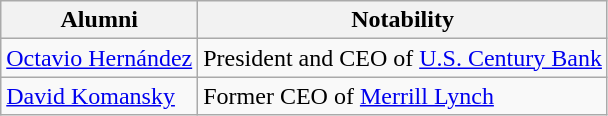<table Class="wikitable">
<tr>
<th>Alumni</th>
<th>Notability</th>
</tr>
<tr>
<td><a href='#'>Octavio Hernández</a></td>
<td>President and CEO of <a href='#'>U.S. Century Bank</a></td>
</tr>
<tr>
<td><a href='#'>David Komansky</a></td>
<td>Former CEO of <a href='#'>Merrill Lynch</a></td>
</tr>
</table>
